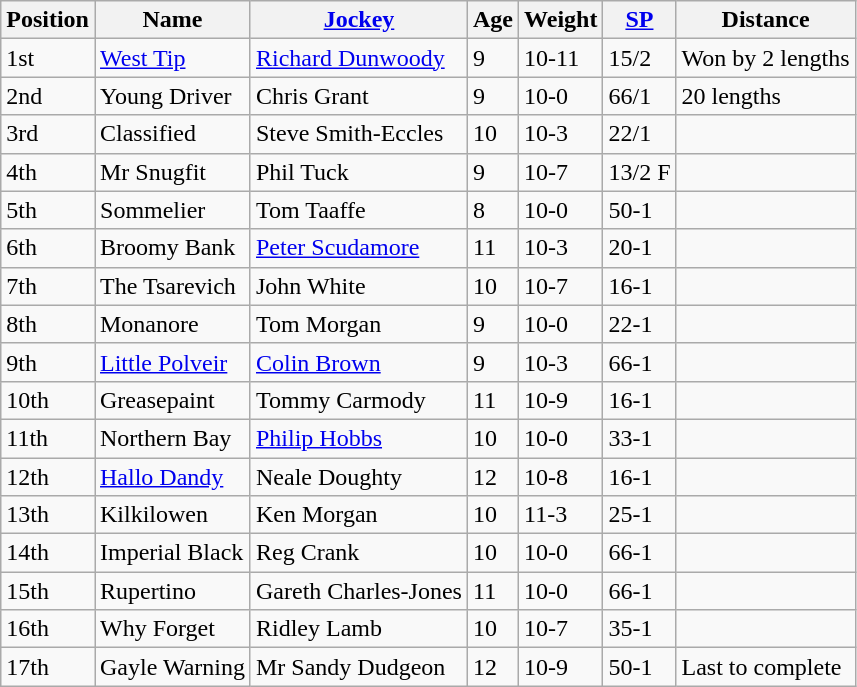<table class="wikitable sortable">
<tr>
<th>Position</th>
<th>Name</th>
<th><a href='#'>Jockey</a></th>
<th>Age</th>
<th>Weight</th>
<th><a href='#'>SP</a></th>
<th>Distance</th>
</tr>
<tr>
<td>1st</td>
<td><a href='#'>West Tip</a></td>
<td><a href='#'>Richard Dunwoody</a></td>
<td>9</td>
<td>10-11</td>
<td>15/2</td>
<td>Won by 2 lengths</td>
</tr>
<tr>
<td>2nd</td>
<td>Young Driver</td>
<td>Chris Grant</td>
<td>9</td>
<td>10-0</td>
<td>66/1</td>
<td>20 lengths</td>
</tr>
<tr>
<td>3rd</td>
<td>Classified</td>
<td>Steve Smith-Eccles</td>
<td>10</td>
<td>10-3</td>
<td>22/1</td>
<td></td>
</tr>
<tr>
<td>4th</td>
<td>Mr Snugfit</td>
<td>Phil Tuck</td>
<td>9</td>
<td>10-7</td>
<td>13/2 F</td>
<td></td>
</tr>
<tr>
<td>5th</td>
<td>Sommelier</td>
<td>Tom Taaffe</td>
<td>8</td>
<td>10-0</td>
<td>50-1</td>
<td></td>
</tr>
<tr>
<td>6th</td>
<td>Broomy Bank</td>
<td><a href='#'>Peter Scudamore</a></td>
<td>11</td>
<td>10-3</td>
<td>20-1</td>
<td></td>
</tr>
<tr>
<td>7th</td>
<td>The Tsarevich</td>
<td>John White</td>
<td>10</td>
<td>10-7</td>
<td>16-1</td>
<td></td>
</tr>
<tr>
<td>8th</td>
<td>Monanore</td>
<td>Tom Morgan</td>
<td>9</td>
<td>10-0</td>
<td>22-1</td>
<td></td>
</tr>
<tr>
<td>9th</td>
<td><a href='#'>Little Polveir</a></td>
<td><a href='#'>Colin Brown</a></td>
<td>9</td>
<td>10-3</td>
<td>66-1</td>
<td></td>
</tr>
<tr>
<td>10th</td>
<td>Greasepaint</td>
<td>Tommy Carmody</td>
<td>11</td>
<td>10-9</td>
<td>16-1</td>
<td></td>
</tr>
<tr>
<td>11th</td>
<td>Northern Bay</td>
<td><a href='#'>Philip Hobbs</a></td>
<td>10</td>
<td>10-0</td>
<td>33-1</td>
<td></td>
</tr>
<tr>
<td>12th</td>
<td><a href='#'>Hallo Dandy</a></td>
<td>Neale Doughty</td>
<td>12</td>
<td>10-8</td>
<td>16-1</td>
<td></td>
</tr>
<tr>
<td>13th</td>
<td>Kilkilowen</td>
<td>Ken Morgan</td>
<td>10</td>
<td>11-3</td>
<td>25-1</td>
<td></td>
</tr>
<tr>
<td>14th</td>
<td>Imperial Black</td>
<td>Reg Crank</td>
<td>10</td>
<td>10-0</td>
<td>66-1</td>
<td></td>
</tr>
<tr>
<td>15th</td>
<td>Rupertino</td>
<td>Gareth Charles-Jones</td>
<td>11</td>
<td>10-0</td>
<td>66-1</td>
<td></td>
</tr>
<tr>
<td>16th</td>
<td>Why Forget</td>
<td>Ridley Lamb</td>
<td>10</td>
<td>10-7</td>
<td>35-1</td>
<td></td>
</tr>
<tr>
<td>17th</td>
<td>Gayle Warning</td>
<td>Mr Sandy Dudgeon</td>
<td>12</td>
<td>10-9</td>
<td>50-1</td>
<td>Last to complete</td>
</tr>
</table>
